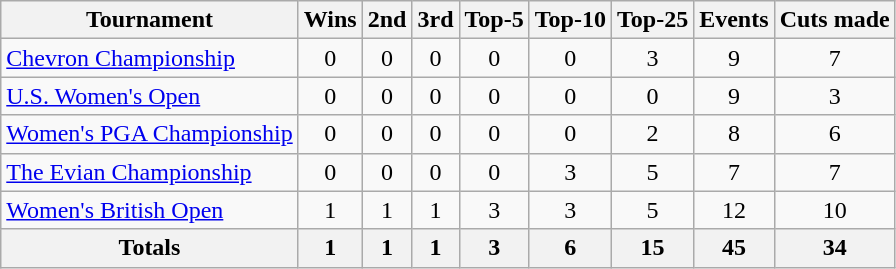<table class=wikitable style=text-align:center>
<tr>
<th>Tournament</th>
<th>Wins</th>
<th>2nd</th>
<th>3rd</th>
<th>Top-5</th>
<th>Top-10</th>
<th>Top-25</th>
<th>Events</th>
<th>Cuts made</th>
</tr>
<tr>
<td align=left><a href='#'>Chevron Championship</a></td>
<td>0</td>
<td>0</td>
<td>0</td>
<td>0</td>
<td>0</td>
<td>3</td>
<td>9</td>
<td>7</td>
</tr>
<tr>
<td align=left><a href='#'>U.S. Women's Open</a></td>
<td>0</td>
<td>0</td>
<td>0</td>
<td>0</td>
<td>0</td>
<td>0</td>
<td>9</td>
<td>3</td>
</tr>
<tr>
<td align=left><a href='#'>Women's PGA Championship</a></td>
<td>0</td>
<td>0</td>
<td>0</td>
<td>0</td>
<td>0</td>
<td>2</td>
<td>8</td>
<td>6</td>
</tr>
<tr>
<td align=left><a href='#'>The Evian Championship</a></td>
<td>0</td>
<td>0</td>
<td>0</td>
<td>0</td>
<td>3</td>
<td>5</td>
<td>7</td>
<td>7</td>
</tr>
<tr>
<td align=left><a href='#'>Women's British Open</a></td>
<td>1</td>
<td>1</td>
<td>1</td>
<td>3</td>
<td>3</td>
<td>5</td>
<td>12</td>
<td>10</td>
</tr>
<tr>
<th>Totals</th>
<th>1</th>
<th>1</th>
<th>1</th>
<th>3</th>
<th>6</th>
<th>15</th>
<th>45</th>
<th>34</th>
</tr>
</table>
